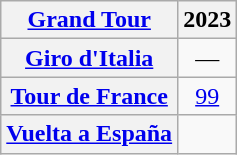<table class="wikitable plainrowheaders">
<tr>
<th scope="col"><a href='#'>Grand Tour</a></th>
<th scope="col">2023</th>
</tr>
<tr style="text-align:center;">
<th scope="row"> <a href='#'>Giro d'Italia</a></th>
<td>—</td>
</tr>
<tr style="text-align:center;">
<th scope="row"> <a href='#'>Tour de France</a></th>
<td><a href='#'>99</a></td>
</tr>
<tr style="text-align:center;">
<th scope="row"> <a href='#'>Vuelta a España</a></th>
<td></td>
</tr>
</table>
